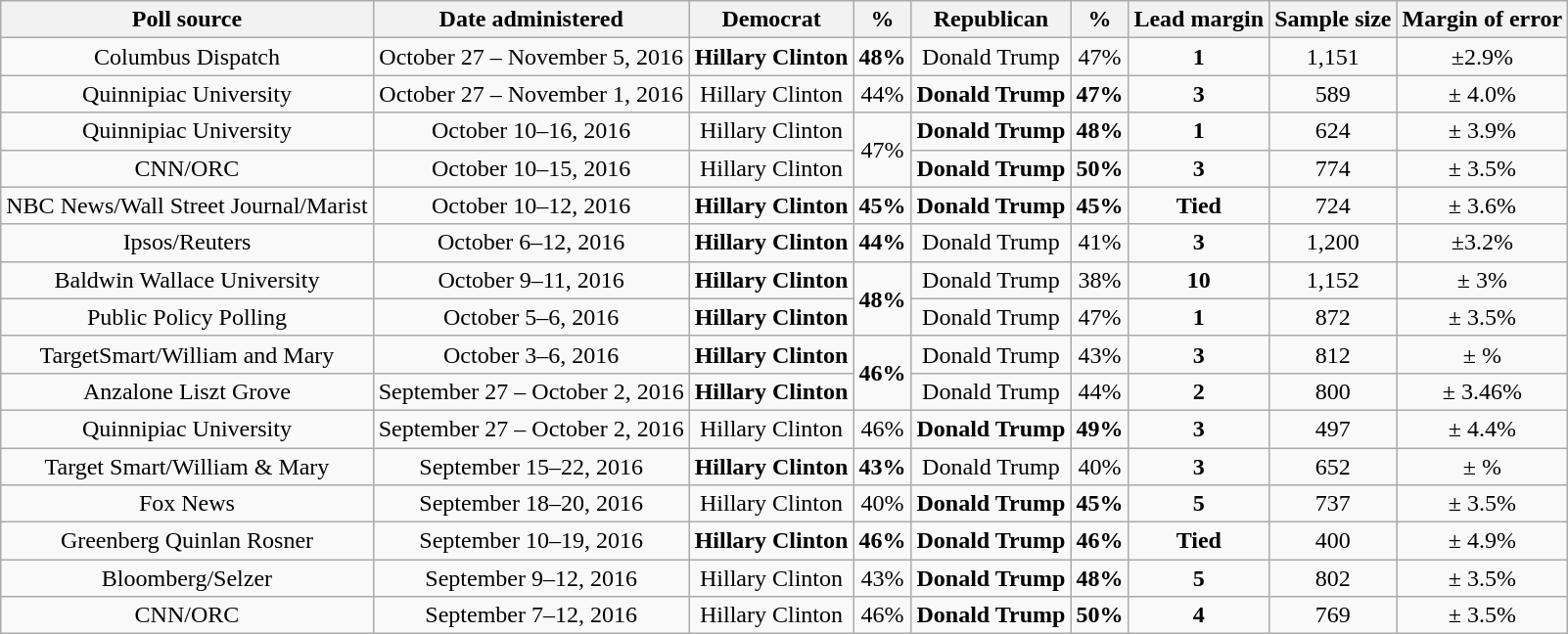<table class="wikitable" style="text-align:center;">
<tr>
<th>Poll source</th>
<th>Date administered</th>
<th>Democrat</th>
<th>%</th>
<th>Republican</th>
<th>%</th>
<th>Lead margin</th>
<th>Sample size</th>
<th>Margin of error</th>
</tr>
<tr>
<td>Columbus Dispatch</td>
<td>October 27 – November 5, 2016</td>
<td><strong>Hillary Clinton</strong></td>
<td><strong>48%</strong></td>
<td>Donald Trump</td>
<td>47%</td>
<td><strong>1</strong></td>
<td>1,151</td>
<td>±2.9%</td>
</tr>
<tr>
<td>Quinnipiac University</td>
<td>October 27 – November 1, 2016</td>
<td>Hillary Clinton</td>
<td>44%</td>
<td><strong>Donald Trump</strong></td>
<td><strong>47%</strong></td>
<td><strong>3</strong></td>
<td>589</td>
<td>± 4.0%</td>
</tr>
<tr>
<td>Quinnipiac University</td>
<td>October 10–16, 2016</td>
<td>Hillary Clinton</td>
<td rowspan="2">47%</td>
<td><strong>Donald Trump</strong></td>
<td><strong>48%</strong></td>
<td><strong>1</strong></td>
<td>624</td>
<td>± 3.9%</td>
</tr>
<tr>
<td>CNN/ORC</td>
<td>October 10–15, 2016</td>
<td>Hillary Clinton</td>
<td><strong>Donald Trump</strong></td>
<td><strong>50%</strong></td>
<td><strong>3</strong></td>
<td>774</td>
<td>± 3.5%</td>
</tr>
<tr>
<td>NBC News/Wall Street Journal/Marist</td>
<td>October 10–12, 2016</td>
<td><strong>Hillary Clinton</strong></td>
<td><strong>45%</strong></td>
<td><strong>Donald Trump</strong></td>
<td><strong>45%</strong></td>
<td align="center"><strong>Tied</strong></td>
<td>724</td>
<td>± 3.6%</td>
</tr>
<tr>
<td>Ipsos/Reuters</td>
<td>October 6–12, 2016</td>
<td><strong>Hillary Clinton</strong></td>
<td><strong>44%</strong></td>
<td>Donald Trump</td>
<td>41%</td>
<td><strong>3</strong></td>
<td>1,200</td>
<td>±3.2%</td>
</tr>
<tr>
<td>Baldwin Wallace University</td>
<td>October 9–11, 2016</td>
<td><strong>Hillary Clinton</strong></td>
<td rowspan="2" ><strong>48%</strong></td>
<td>Donald Trump</td>
<td>38%</td>
<td><strong>10</strong></td>
<td>1,152</td>
<td>± 3%</td>
</tr>
<tr>
<td>Public Policy Polling</td>
<td>October 5–6, 2016</td>
<td><strong>Hillary Clinton</strong></td>
<td>Donald Trump</td>
<td>47%</td>
<td><strong>1</strong></td>
<td>872</td>
<td>± 3.5%</td>
</tr>
<tr>
<td>TargetSmart/William and Mary</td>
<td>October 3–6, 2016</td>
<td><strong>Hillary Clinton</strong></td>
<td rowspan="2" ><strong>46%</strong></td>
<td>Donald Trump</td>
<td>43%</td>
<td><strong>3</strong></td>
<td>812</td>
<td>± %</td>
</tr>
<tr>
<td>Anzalone Liszt Grove</td>
<td>September 27 – October 2, 2016</td>
<td><strong>Hillary Clinton</strong></td>
<td>Donald Trump</td>
<td>44%</td>
<td><strong>2</strong></td>
<td>800</td>
<td>± 3.46%</td>
</tr>
<tr>
<td>Quinnipiac University</td>
<td>September 27 – October 2, 2016</td>
<td>Hillary Clinton</td>
<td>46%</td>
<td><strong>Donald Trump</strong></td>
<td><strong>49%</strong></td>
<td><strong>3</strong></td>
<td>497</td>
<td>± 4.4%</td>
</tr>
<tr>
<td>Target Smart/William & Mary</td>
<td>September 15–22, 2016</td>
<td><strong>Hillary Clinton</strong></td>
<td><strong>43%</strong></td>
<td>Donald Trump</td>
<td>40%</td>
<td><strong>3</strong></td>
<td>652</td>
<td>± %</td>
</tr>
<tr>
<td>Fox News</td>
<td>September 18–20, 2016</td>
<td>Hillary Clinton</td>
<td>40%</td>
<td><strong>Donald Trump</strong></td>
<td><strong>45%</strong></td>
<td><strong>5</strong></td>
<td>737</td>
<td>± 3.5%</td>
</tr>
<tr>
<td>Greenberg Quinlan Rosner</td>
<td>September 10–19, 2016</td>
<td><strong>Hillary Clinton</strong></td>
<td><strong>46%</strong></td>
<td><strong>Donald Trump</strong></td>
<td><strong>46%</strong></td>
<td align="center"><strong>Tied</strong></td>
<td>400</td>
<td>± 4.9%</td>
</tr>
<tr>
<td>Bloomberg/Selzer</td>
<td>September 9–12, 2016</td>
<td>Hillary Clinton</td>
<td>43%</td>
<td><strong>Donald Trump</strong></td>
<td><strong>48%</strong></td>
<td><strong>5</strong></td>
<td>802</td>
<td>± 3.5%</td>
</tr>
<tr>
<td>CNN/ORC</td>
<td>September 7–12, 2016</td>
<td>Hillary Clinton</td>
<td>46%</td>
<td><strong>Donald Trump</strong></td>
<td><strong>50%</strong></td>
<td><strong>4</strong></td>
<td>769</td>
<td>± 3.5%</td>
</tr>
</table>
